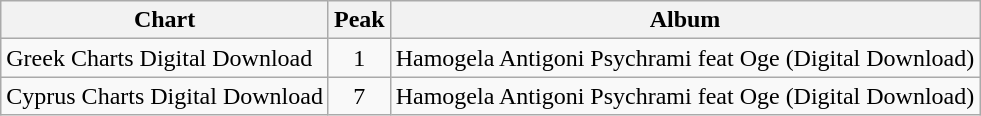<table class="sortable wikitable">
<tr>
<th>Chart</th>
<th>Peak</th>
<th>Album</th>
</tr>
<tr>
<td>Greek Charts Digital Download</td>
<td align="center">1</td>
<td>Hamogela Antigoni Psychrami feat Oge (Digital Download)</td>
</tr>
<tr>
<td>Cyprus Charts Digital Download</td>
<td align="center">7</td>
<td>Hamogela Antigoni Psychrami feat Oge (Digital Download)</td>
</tr>
</table>
